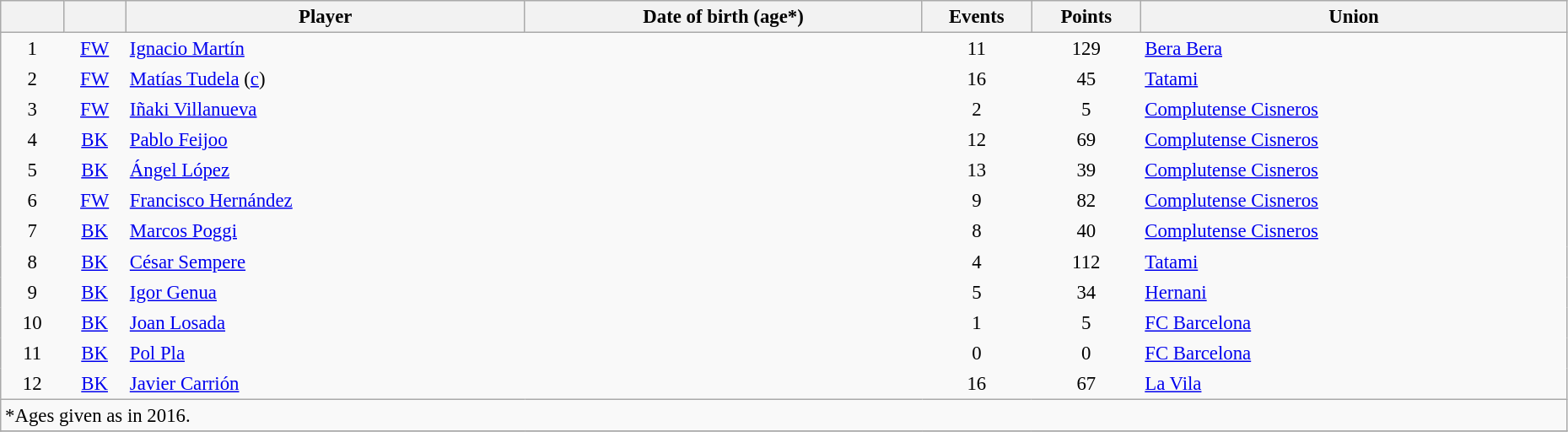<table class="sortable wikitable" style="font-size:95%; width: 98%">
<tr>
<th scope="col" style="width:4%"></th>
<th scope="col" style="width:4%"></th>
<th scope="col">Player</th>
<th scope="col">Date of birth (age*)</th>
<th scope="col" style="width:7%">Events</th>
<th scope="col" style="width:7%">Points</th>
<th scope="col">Union</th>
</tr>
<tr>
<td style="text-align:center; border:0">1</td>
<td style="text-align:center; border:0"><a href='#'>FW</a></td>
<td style="text-align:left; border:0"><a href='#'>Ignacio Martín</a></td>
<td style="text-align:left; border:0"></td>
<td style="text-align:center; border:0">11</td>
<td style="text-align:center; border:0">129</td>
<td style="text-align:left; border:0"> <a href='#'>Bera Bera</a></td>
</tr>
<tr>
<td style="text-align:center; border:0">2</td>
<td style="text-align:center; border:0"><a href='#'>FW</a></td>
<td style="text-align:left; border:0"><a href='#'>Matías Tudela</a> (<a href='#'>c</a>)</td>
<td style="text-align:left; border:0"></td>
<td style="text-align:center; border:0">16</td>
<td style="text-align:center; border:0">45</td>
<td style="text-align:left; border:0"> <a href='#'>Tatami</a></td>
</tr>
<tr>
<td style="text-align:center; border:0">3</td>
<td style="text-align:center; border:0"><a href='#'>FW</a></td>
<td style="text-align:left; border:0"><a href='#'>Iñaki Villanueva</a></td>
<td style="text-align:left; border:0"></td>
<td style="text-align:center; border:0">2</td>
<td style="text-align:center; border:0">5</td>
<td style="text-align:left; border:0"> <a href='#'>Complutense Cisneros</a></td>
</tr>
<tr>
<td style="text-align:center; border:0">4</td>
<td style="text-align:center; border:0"><a href='#'>BK</a></td>
<td style="text-align:left; border:0"><a href='#'>Pablo Feijoo</a></td>
<td style="text-align:left; border:0"></td>
<td style="text-align:center; border:0">12</td>
<td style="text-align:center; border:0">69</td>
<td style="text-align:left; border:0"> <a href='#'>Complutense Cisneros</a></td>
</tr>
<tr>
<td style="text-align:center; border:0">5</td>
<td style="text-align:center; border:0"><a href='#'>BK</a></td>
<td style="text-align:left; border:0"><a href='#'>Ángel López</a></td>
<td style="text-align:left; border:0"></td>
<td style="text-align:center; border:0">13</td>
<td style="text-align:center; border:0">39</td>
<td style="text-align:left; border:0"> <a href='#'>Complutense Cisneros</a></td>
</tr>
<tr>
<td style="text-align:center; border:0">6</td>
<td style="text-align:center; border:0"><a href='#'>FW</a></td>
<td style="text-align:left; border:0"><a href='#'>Francisco Hernández</a></td>
<td style="text-align:left; border:0"></td>
<td style="text-align:center; border:0">9</td>
<td style="text-align:center; border:0">82</td>
<td style="text-align:left; border:0"> <a href='#'>Complutense Cisneros</a></td>
</tr>
<tr>
<td style="text-align:center; border:0">7</td>
<td style="text-align:center; border:0"><a href='#'>BK</a></td>
<td style="text-align:left; border:0"><a href='#'>Marcos Poggi</a></td>
<td style="text-align:left; border:0"></td>
<td style="text-align:center; border:0">8</td>
<td style="text-align:center; border:0">40</td>
<td style="text-align:left; border:0"> <a href='#'>Complutense Cisneros</a></td>
</tr>
<tr>
<td style="text-align:center; border:0">8</td>
<td style="text-align:center; border:0"><a href='#'>BK</a></td>
<td style="text-align:left; border:0"><a href='#'>César Sempere</a></td>
<td style="text-align:left; border:0"></td>
<td style="text-align:center; border:0">4</td>
<td style="text-align:center; border:0">112</td>
<td style="text-align:left; border:0"> <a href='#'>Tatami</a></td>
</tr>
<tr>
<td style="text-align:center; border:0">9</td>
<td style="text-align:center; border:0"><a href='#'>BK</a></td>
<td style="text-align:left; border:0"><a href='#'>Igor Genua</a></td>
<td style="text-align:left; border:0"></td>
<td style="text-align:center; border:0">5</td>
<td style="text-align:center; border:0">34</td>
<td style="text-align:left; border:0"> <a href='#'>Hernani</a></td>
</tr>
<tr>
<td style="text-align:center; border:0">10</td>
<td style="text-align:center; border:0"><a href='#'>BK</a></td>
<td style="text-align:left; border:0"><a href='#'>Joan Losada</a></td>
<td style="text-align:left; border:0"></td>
<td style="text-align:center; border:0">1</td>
<td style="text-align:center; border:0">5</td>
<td style="text-align:left; border:0"> <a href='#'>FC Barcelona</a></td>
</tr>
<tr>
<td style="text-align:center; border:0">11</td>
<td style="text-align:center; border:0"><a href='#'>BK</a></td>
<td style="text-align:left; border:0"><a href='#'>Pol Pla</a></td>
<td style="text-align:left; border:0"></td>
<td style="text-align:center; border:0">0</td>
<td style="text-align:center; border:0">0</td>
<td style="text-align:left; border:0"> <a href='#'>FC Barcelona</a></td>
</tr>
<tr>
<td style="text-align:center; border:0">12</td>
<td style="text-align:center; border:0"><a href='#'>BK</a></td>
<td style="text-align:left; border:0"><a href='#'>Javier Carrión</a></td>
<td style="text-align:left; border:0"></td>
<td style="text-align:center; border:0">16</td>
<td style="text-align:center; border:0">67</td>
<td style="text-align:left; border:0"> <a href='#'>La Vila</a></td>
</tr>
<tr>
<td colspan="7">*Ages given as in 2016.</td>
</tr>
<tr>
</tr>
</table>
